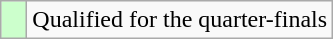<table class="wikitable">
<tr>
<td width=10px bgcolor="#ccffcc"></td>
<td>Qualified for the quarter-finals</td>
</tr>
</table>
